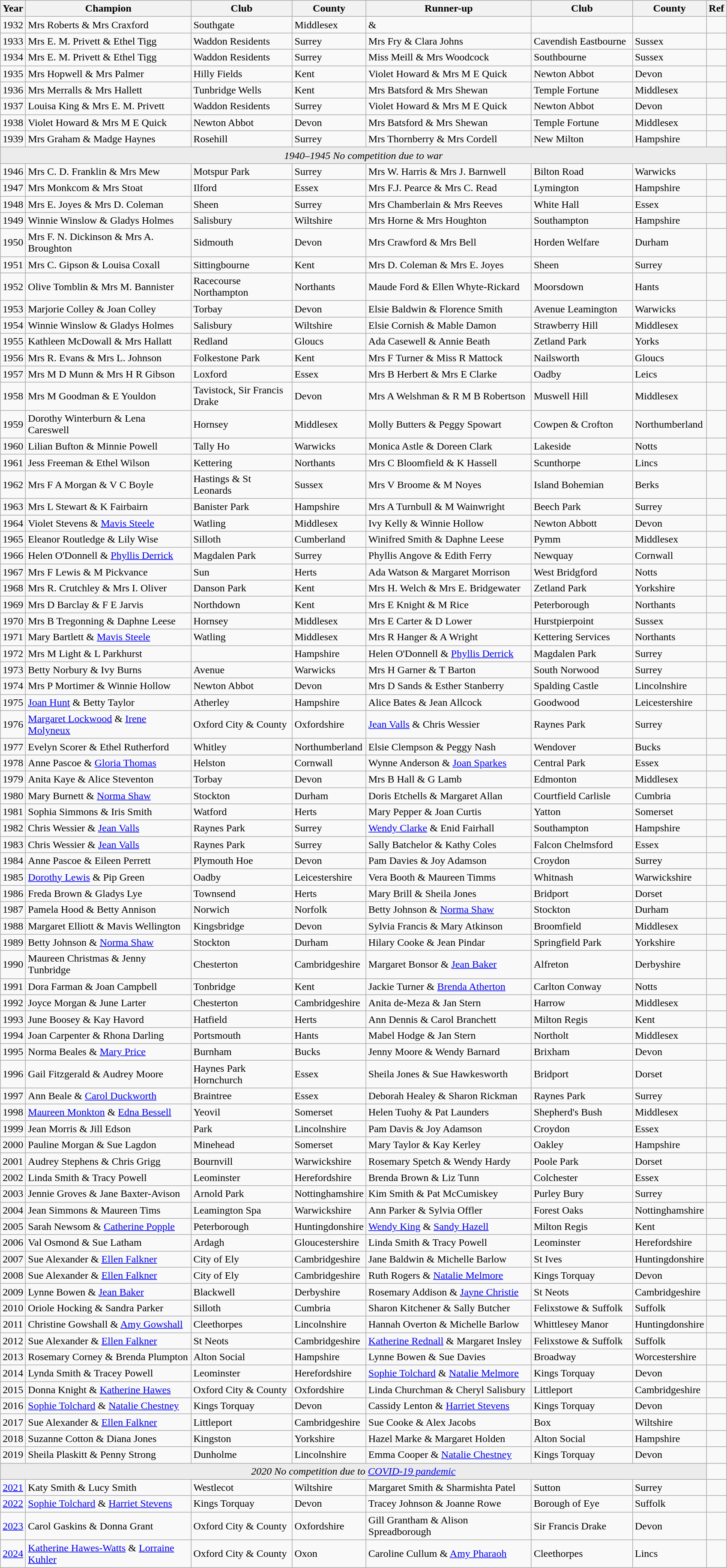<table class="wikitable">
<tr>
<th width="30">Year</th>
<th width="250">Champion</th>
<th width="150">Club</th>
<th width="80">County</th>
<th width="250">Runner-up</th>
<th width="150">Club</th>
<th width="80">County</th>
<th width="20">Ref</th>
</tr>
<tr>
<td align=center>1932</td>
<td>Mrs Roberts & Mrs Craxford</td>
<td>Southgate</td>
<td>Middlesex</td>
<td>&</td>
<td></td>
<td></td>
<td></td>
</tr>
<tr>
<td align=center>1933</td>
<td>Mrs E. M. Privett & Ethel Tigg</td>
<td>Waddon Residents</td>
<td>Surrey</td>
<td>Mrs Fry & Clara Johns</td>
<td>Cavendish Eastbourne</td>
<td>Sussex</td>
<td></td>
</tr>
<tr>
<td align=center>1934</td>
<td>Mrs E. M. Privett & Ethel Tigg</td>
<td>Waddon Residents</td>
<td>Surrey</td>
<td>Miss Meill & Mrs Woodcock</td>
<td>Southbourne</td>
<td>Sussex</td>
<td></td>
</tr>
<tr>
<td align=center>1935</td>
<td>Mrs Hopwell & Mrs Palmer</td>
<td>Hilly Fields</td>
<td>Kent</td>
<td>Violet Howard &  Mrs M E Quick</td>
<td>Newton Abbot</td>
<td>Devon</td>
<td></td>
</tr>
<tr>
<td align=center>1936</td>
<td>Mrs Merralls & Mrs Hallett</td>
<td>Tunbridge Wells</td>
<td>Kent</td>
<td>Mrs Batsford & Mrs Shewan</td>
<td>Temple Fortune</td>
<td>Middlesex</td>
<td></td>
</tr>
<tr>
<td align=center>1937</td>
<td>Louisa King & Mrs E. M. Privett</td>
<td>Waddon Residents</td>
<td>Surrey</td>
<td>Violet Howard & Mrs M E Quick</td>
<td>Newton Abbot</td>
<td>Devon</td>
<td></td>
</tr>
<tr>
<td align=center>1938</td>
<td>Violet Howard & Mrs M E Quick</td>
<td>Newton Abbot</td>
<td>Devon</td>
<td>Mrs Batsford & Mrs Shewan</td>
<td>Temple Fortune</td>
<td>Middlesex</td>
<td></td>
</tr>
<tr>
<td align=center>1939</td>
<td>Mrs Graham & Madge Haynes</td>
<td>Rosehill</td>
<td>Surrey</td>
<td>Mrs Thornberry & Mrs Cordell</td>
<td>New Milton</td>
<td>Hampshire</td>
<td></td>
</tr>
<tr align=center>
<td colspan=8 bgcolor="ececec"><em>1940–1945 No competition due to war</em></td>
</tr>
<tr>
<td align=center>1946</td>
<td>Mrs C. D. Franklin & Mrs Mew</td>
<td>Motspur Park</td>
<td>Surrey</td>
<td>Mrs W. Harris & Mrs J. Barnwell</td>
<td>Bilton Road</td>
<td>Warwicks</td>
<td></td>
</tr>
<tr>
<td align=center>1947</td>
<td>Mrs Monkcom & Mrs Stoat</td>
<td>Ilford</td>
<td>Essex</td>
<td>Mrs F.J. Pearce & Mrs C. Read</td>
<td>Lymington</td>
<td>Hampshire</td>
<td></td>
</tr>
<tr>
<td align=center>1948</td>
<td>Mrs E. Joyes & Mrs D. Coleman</td>
<td>Sheen</td>
<td>Surrey</td>
<td>Mrs Chamberlain & Mrs Reeves</td>
<td>White Hall</td>
<td>Essex</td>
<td></td>
</tr>
<tr>
<td align=center>1949</td>
<td>Winnie Winslow & Gladys Holmes</td>
<td>Salisbury</td>
<td>Wiltshire</td>
<td>Mrs Horne & Mrs Houghton</td>
<td>Southampton</td>
<td>Hampshire</td>
<td></td>
</tr>
<tr>
<td align=center>1950</td>
<td>Mrs F. N. Dickinson & Mrs A. Broughton</td>
<td>Sidmouth</td>
<td>Devon</td>
<td>Mrs Crawford & Mrs Bell</td>
<td>Horden Welfare</td>
<td>Durham</td>
<td></td>
</tr>
<tr>
<td align=center>1951</td>
<td>Mrs C. Gipson & Louisa Coxall</td>
<td>Sittingbourne</td>
<td>Kent</td>
<td>Mrs D. Coleman & Mrs E. Joyes</td>
<td>Sheen</td>
<td>Surrey</td>
<td></td>
</tr>
<tr>
<td align=center>1952</td>
<td>Olive Tomblin & Mrs M. Bannister</td>
<td>Racecourse Northampton</td>
<td>Northants</td>
<td>Maude Ford & Ellen Whyte-Rickard</td>
<td>Moorsdown</td>
<td>Hants</td>
<td></td>
</tr>
<tr>
<td align=center>1953</td>
<td>Marjorie Colley & Joan Colley</td>
<td>Torbay</td>
<td>Devon</td>
<td>Elsie Baldwin & Florence Smith</td>
<td>Avenue Leamington</td>
<td>Warwicks</td>
<td></td>
</tr>
<tr>
<td align=center>1954</td>
<td>Winnie Winslow & Gladys Holmes</td>
<td>Salisbury</td>
<td>Wiltshire</td>
<td>Elsie Cornish & Mable Damon</td>
<td>Strawberry Hill</td>
<td>Middlesex</td>
<td></td>
</tr>
<tr>
<td align=center>1955</td>
<td>Kathleen McDowall & Mrs Hallatt</td>
<td>Redland</td>
<td>Gloucs</td>
<td>Ada Casewell & Annie Beath</td>
<td>Zetland Park</td>
<td>Yorks</td>
<td></td>
</tr>
<tr>
<td align=center>1956</td>
<td>Mrs R. Evans & Mrs L. Johnson</td>
<td>Folkestone Park</td>
<td>Kent</td>
<td>Mrs F Turner & Miss R Mattock</td>
<td>Nailsworth</td>
<td>Gloucs</td>
<td></td>
</tr>
<tr>
<td align=center>1957</td>
<td>Mrs M D Munn & Mrs H R Gibson</td>
<td>Loxford</td>
<td>Essex</td>
<td>Mrs B Herbert & Mrs E Clarke</td>
<td>Oadby</td>
<td>Leics</td>
<td></td>
</tr>
<tr>
<td align=center>1958</td>
<td>Mrs M Goodman & E Youldon</td>
<td>Tavistock, Sir Francis Drake</td>
<td>Devon</td>
<td>Mrs A Welshman & R M B Robertson</td>
<td>Muswell Hill</td>
<td>Middlesex</td>
<td></td>
</tr>
<tr>
<td align=center>1959</td>
<td>Dorothy Winterburn & Lena Careswell</td>
<td>Hornsey</td>
<td>Middlesex</td>
<td>Molly Butters & Peggy Spowart</td>
<td>Cowpen & Crofton</td>
<td>Northumberland</td>
<td></td>
</tr>
<tr>
<td align=center>1960</td>
<td>Lilian Bufton & Minnie Powell</td>
<td>Tally Ho</td>
<td>Warwicks</td>
<td>Monica Astle & Doreen Clark</td>
<td>Lakeside</td>
<td>Notts</td>
<td></td>
</tr>
<tr>
<td align=center>1961</td>
<td>Jess Freeman & Ethel Wilson</td>
<td>Kettering</td>
<td>Northants</td>
<td>Mrs C Bloomfield & K Hassell</td>
<td>Scunthorpe</td>
<td>Lincs</td>
<td></td>
</tr>
<tr>
<td align=center>1962</td>
<td>Mrs F A Morgan & V C Boyle</td>
<td>Hastings & St Leonards</td>
<td>Sussex</td>
<td>Mrs V Broome & M Noyes</td>
<td>Island Bohemian</td>
<td>Berks</td>
<td></td>
</tr>
<tr>
<td align=center>1963</td>
<td>Mrs L Stewart & K Fairbairn</td>
<td>Banister Park</td>
<td>Hampshire</td>
<td>Mrs A Turnbull & M Wainwright</td>
<td>Beech Park</td>
<td>Surrey</td>
<td></td>
</tr>
<tr>
<td align=center>1964</td>
<td>Violet Stevens & <a href='#'>Mavis Steele</a></td>
<td>Watling</td>
<td>Middlesex</td>
<td>Ivy Kelly & Winnie Hollow</td>
<td>Newton Abbott</td>
<td>Devon</td>
<td></td>
</tr>
<tr>
<td align=center>1965</td>
<td>Eleanor Routledge & Lily Wise</td>
<td>Silloth</td>
<td>Cumberland</td>
<td>Winifred Smith & Daphne Leese</td>
<td>Pymm</td>
<td>Middlesex</td>
<td></td>
</tr>
<tr>
<td align=center>1966</td>
<td>Helen O'Donnell & <a href='#'>Phyllis Derrick</a></td>
<td>Magdalen Park</td>
<td>Surrey</td>
<td>Phyllis Angove & Edith Ferry</td>
<td>Newquay</td>
<td>Cornwall</td>
<td></td>
</tr>
<tr>
<td align=center>1967</td>
<td>Mrs F Lewis & M Pickvance</td>
<td>Sun</td>
<td>Herts</td>
<td>Ada Watson & Margaret Morrison</td>
<td>West Bridgford</td>
<td>Notts</td>
<td></td>
</tr>
<tr>
<td align=center>1968</td>
<td>Mrs R. Crutchley & Mrs I. Oliver</td>
<td>Danson Park</td>
<td>Kent</td>
<td>Mrs H. Welch & Mrs E. Bridgewater</td>
<td>Zetland Park</td>
<td>Yorkshire</td>
<td></td>
</tr>
<tr>
<td align=center>1969</td>
<td>Mrs D Barclay & F E Jarvis</td>
<td>Northdown</td>
<td>Kent</td>
<td>Mrs E Knight & M Rice</td>
<td>Peterborough</td>
<td>Northants</td>
<td></td>
</tr>
<tr>
<td align=center>1970</td>
<td>Mrs B Tregonning & Daphne Leese</td>
<td>Hornsey</td>
<td>Middlesex</td>
<td>Mrs E Carter & D Lower</td>
<td>Hurstpierpoint</td>
<td>Sussex</td>
<td></td>
</tr>
<tr>
<td align=center>1971</td>
<td>Mary Bartlett & <a href='#'>Mavis Steele</a></td>
<td>Watling</td>
<td>Middlesex</td>
<td>Mrs R Hanger & A Wright</td>
<td>Kettering Services</td>
<td>Northants</td>
<td></td>
</tr>
<tr>
<td align=center>1972</td>
<td>Mrs M Light & L Parkhurst</td>
<td></td>
<td>Hampshire</td>
<td>Helen O'Donnell & <a href='#'>Phyllis Derrick</a></td>
<td>Magdalen Park</td>
<td>Surrey</td>
<td></td>
</tr>
<tr>
<td align=center>1973</td>
<td>Betty Norbury & Ivy Burns</td>
<td>Avenue</td>
<td>Warwicks</td>
<td>Mrs H Garner & T Barton</td>
<td>South Norwood</td>
<td>Surrey</td>
<td></td>
</tr>
<tr>
<td align=center>1974</td>
<td>Mrs P Mortimer & Winnie Hollow</td>
<td>Newton Abbot</td>
<td>Devon</td>
<td>Mrs D Sands & Esther Stanberry</td>
<td>Spalding Castle</td>
<td>Lincolnshire</td>
<td></td>
</tr>
<tr>
<td align=center>1975</td>
<td><a href='#'>Joan Hunt</a> & Betty Taylor</td>
<td>Atherley</td>
<td>Hampshire</td>
<td>Alice Bates & Jean Allcock</td>
<td>Goodwood</td>
<td>Leicestershire</td>
<td></td>
</tr>
<tr>
<td align=center>1976</td>
<td><a href='#'>Margaret Lockwood</a> & <a href='#'>Irene Molyneux</a></td>
<td>Oxford City & County</td>
<td>Oxfordshire</td>
<td><a href='#'>Jean Valls</a> & Chris Wessier</td>
<td>Raynes Park</td>
<td>Surrey</td>
<td></td>
</tr>
<tr>
<td align=center>1977</td>
<td>Evelyn Scorer & Ethel Rutherford</td>
<td>Whitley</td>
<td>Northumberland</td>
<td>Elsie Clempson & Peggy Nash</td>
<td>Wendover</td>
<td>Bucks</td>
<td></td>
</tr>
<tr>
<td align=center>1978</td>
<td>Anne Pascoe & <a href='#'>Gloria Thomas</a></td>
<td>Helston</td>
<td>Cornwall</td>
<td>Wynne Anderson & <a href='#'>Joan Sparkes</a></td>
<td>Central Park</td>
<td>Essex</td>
<td></td>
</tr>
<tr>
<td align=center>1979</td>
<td>Anita Kaye & Alice Steventon</td>
<td>Torbay</td>
<td>Devon</td>
<td>Mrs B Hall  & G Lamb</td>
<td>Edmonton</td>
<td>Middlesex</td>
<td></td>
</tr>
<tr>
<td align=center>1980</td>
<td>Mary Burnett & <a href='#'>Norma Shaw</a></td>
<td>Stockton</td>
<td>Durham</td>
<td>Doris Etchells & Margaret Allan</td>
<td>Courtfield Carlisle</td>
<td>Cumbria</td>
<td></td>
</tr>
<tr>
<td align=center>1981</td>
<td>Sophia Simmons & Iris Smith</td>
<td>Watford</td>
<td>Herts</td>
<td>Mary Pepper & Joan Curtis</td>
<td>Yatton</td>
<td>Somerset</td>
<td></td>
</tr>
<tr>
<td align=center>1982</td>
<td>Chris Wessier & <a href='#'>Jean Valls</a></td>
<td>Raynes Park</td>
<td>Surrey</td>
<td><a href='#'>Wendy Clarke</a> & Enid Fairhall</td>
<td>Southampton</td>
<td>Hampshire</td>
<td></td>
</tr>
<tr>
<td align=center>1983</td>
<td>Chris Wessier & <a href='#'>Jean Valls</a></td>
<td>Raynes Park</td>
<td>Surrey</td>
<td>Sally Batchelor & Kathy Coles</td>
<td>Falcon Chelmsford</td>
<td>Essex</td>
<td></td>
</tr>
<tr>
<td align=center>1984</td>
<td>Anne Pascoe & Eileen Perrett</td>
<td>Plymouth Hoe</td>
<td>Devon</td>
<td>Pam Davies & Joy Adamson</td>
<td>Croydon</td>
<td>Surrey</td>
<td></td>
</tr>
<tr>
<td align=center>1985</td>
<td><a href='#'>Dorothy Lewis</a> & Pip Green</td>
<td>Oadby</td>
<td>Leicestershire</td>
<td>Vera Booth & Maureen Timms</td>
<td>Whitnash</td>
<td>Warwickshire</td>
<td></td>
</tr>
<tr>
<td align=center>1986</td>
<td>Freda Brown & Gladys Lye</td>
<td>Townsend</td>
<td>Herts</td>
<td>Mary Brill & Sheila Jones</td>
<td>Bridport</td>
<td>Dorset</td>
<td></td>
</tr>
<tr>
<td align=center>1987</td>
<td>Pamela Hood & Betty Annison</td>
<td>Norwich</td>
<td>Norfolk</td>
<td>Betty Johnson & <a href='#'>Norma Shaw</a></td>
<td>Stockton</td>
<td>Durham</td>
<td></td>
</tr>
<tr>
<td align=center>1988</td>
<td>Margaret Elliott & Mavis Wellington</td>
<td>Kingsbridge</td>
<td>Devon</td>
<td>Sylvia Francis & Mary Atkinson</td>
<td>Broomfield</td>
<td>Middlesex</td>
<td></td>
</tr>
<tr>
<td align=center>1989</td>
<td>Betty Johnson & <a href='#'>Norma Shaw</a></td>
<td>Stockton</td>
<td>Durham</td>
<td>Hilary Cooke & Jean Pindar</td>
<td>Springfield Park</td>
<td>Yorkshire</td>
<td></td>
</tr>
<tr>
<td align=center>1990</td>
<td>Maureen Christmas & Jenny Tunbridge</td>
<td>Chesterton</td>
<td>Cambridgeshire</td>
<td>Margaret Bonsor & <a href='#'>Jean Baker</a></td>
<td>Alfreton</td>
<td>Derbyshire</td>
<td></td>
</tr>
<tr>
<td align=center>1991</td>
<td>Dora Farman & Joan Campbell</td>
<td>Tonbridge</td>
<td>Kent</td>
<td>Jackie Turner & <a href='#'>Brenda Atherton</a></td>
<td>Carlton Conway</td>
<td>Notts</td>
<td></td>
</tr>
<tr>
<td align=center>1992</td>
<td>Joyce Morgan & June Larter</td>
<td>Chesterton</td>
<td>Cambridgeshire</td>
<td>Anita de-Meza & Jan Stern</td>
<td>Harrow</td>
<td>Middlesex</td>
<td></td>
</tr>
<tr>
<td align=center>1993</td>
<td>June Boosey & Kay Havord</td>
<td>Hatfield</td>
<td>Herts</td>
<td>Ann Dennis & Carol Branchett</td>
<td>Milton Regis</td>
<td>Kent</td>
<td></td>
</tr>
<tr>
<td align=center>1994</td>
<td>Joan Carpenter & Rhona Darling</td>
<td>Portsmouth</td>
<td>Hants</td>
<td>Mabel Hodge & Jan Stern</td>
<td>Northolt</td>
<td>Middlesex</td>
<td></td>
</tr>
<tr>
<td align=center>1995</td>
<td>Norma Beales & <a href='#'>Mary Price</a></td>
<td>Burnham</td>
<td>Bucks</td>
<td>Jenny Moore & Wendy Barnard</td>
<td>Brixham</td>
<td>Devon</td>
<td></td>
</tr>
<tr>
<td align=center>1996</td>
<td>Gail Fitzgerald & Audrey Moore</td>
<td>Haynes Park Hornchurch</td>
<td>Essex</td>
<td>Sheila Jones & Sue Hawkesworth</td>
<td>Bridport</td>
<td>Dorset</td>
<td></td>
</tr>
<tr>
<td align=center>1997</td>
<td>Ann Beale & <a href='#'>Carol Duckworth</a></td>
<td>Braintree</td>
<td>Essex</td>
<td>Deborah Healey & Sharon Rickman</td>
<td>Raynes Park</td>
<td>Surrey</td>
<td></td>
</tr>
<tr>
<td align=center>1998</td>
<td><a href='#'>Maureen Monkton</a> & <a href='#'>Edna Bessell</a></td>
<td>Yeovil</td>
<td>Somerset</td>
<td>Helen Tuohy & Pat Launders</td>
<td>Shepherd's Bush</td>
<td>Middlesex</td>
<td></td>
</tr>
<tr>
<td align=center>1999</td>
<td>Jean Morris & Jill Edson</td>
<td>Park</td>
<td>Lincolnshire</td>
<td>Pam Davis & Joy Adamson</td>
<td>Croydon</td>
<td>Essex</td>
<td></td>
</tr>
<tr>
<td align=center>2000</td>
<td>Pauline Morgan & Sue Lagdon</td>
<td>Minehead</td>
<td>Somerset</td>
<td>Mary Taylor & Kay Kerley</td>
<td>Oakley</td>
<td>Hampshire</td>
<td></td>
</tr>
<tr>
<td align=center>2001</td>
<td>Audrey Stephens & Chris Grigg</td>
<td>Bournvill</td>
<td>Warwickshire</td>
<td>Rosemary Spetch & Wendy Hardy</td>
<td>Poole Park</td>
<td>Dorset</td>
<td></td>
</tr>
<tr>
<td align=center>2002</td>
<td>Linda Smith & Tracy Powell</td>
<td>Leominster</td>
<td>Herefordshire</td>
<td>Brenda Brown & Liz Tunn</td>
<td>Colchester</td>
<td>Essex</td>
<td></td>
</tr>
<tr>
<td align=center>2003</td>
<td>Jennie Groves & Jane Baxter-Avison</td>
<td>Arnold Park</td>
<td>Nottinghamshire</td>
<td>Kim Smith & Pat McCumiskey</td>
<td>Purley Bury</td>
<td>Surrey</td>
<td></td>
</tr>
<tr>
<td align=center>2004</td>
<td>Jean Simmons & Maureen Tims</td>
<td>Leamington Spa</td>
<td>Warwickshire</td>
<td>Ann Parker & Sylvia Offler</td>
<td>Forest Oaks</td>
<td>Nottinghamshire</td>
<td></td>
</tr>
<tr>
<td align=center>2005</td>
<td>Sarah Newsom & <a href='#'>Catherine Popple</a></td>
<td>Peterborough</td>
<td>Huntingdonshire</td>
<td><a href='#'>Wendy King</a> & <a href='#'>Sandy Hazell</a></td>
<td>Milton Regis</td>
<td>Kent</td>
<td></td>
</tr>
<tr>
<td align=center>2006</td>
<td>Val Osmond & Sue Latham</td>
<td>Ardagh</td>
<td>Gloucestershire</td>
<td>Linda Smith & Tracy Powell</td>
<td>Leominster</td>
<td>Herefordshire</td>
<td></td>
</tr>
<tr>
<td align=center>2007</td>
<td>Sue Alexander & <a href='#'>Ellen Falkner</a></td>
<td>City of Ely</td>
<td>Cambridgeshire</td>
<td>Jane Baldwin & Michelle Barlow</td>
<td>St Ives</td>
<td>Huntingdonshire</td>
<td></td>
</tr>
<tr>
<td align=center>2008</td>
<td>Sue Alexander & <a href='#'>Ellen Falkner</a></td>
<td>City of Ely</td>
<td>Cambridgeshire</td>
<td>Ruth Rogers & <a href='#'>Natalie Melmore</a></td>
<td>Kings Torquay</td>
<td>Devon</td>
<td></td>
</tr>
<tr>
<td align=center>2009</td>
<td>Lynne Bowen & <a href='#'>Jean Baker</a></td>
<td>Blackwell</td>
<td>Derbyshire</td>
<td>Rosemary Addison & <a href='#'>Jayne Christie</a></td>
<td>St Neots</td>
<td>Cambridgeshire</td>
<td></td>
</tr>
<tr>
<td align=center>2010</td>
<td>Oriole Hocking & Sandra Parker</td>
<td>Silloth</td>
<td>Cumbria</td>
<td>Sharon Kitchener & Sally Butcher</td>
<td>Felixstowe & Suffolk</td>
<td>Suffolk</td>
<td></td>
</tr>
<tr>
<td align=center>2011</td>
<td>Christine Gowshall & <a href='#'>Amy Gowshall</a></td>
<td>Cleethorpes</td>
<td>Lincolnshire</td>
<td>Hannah Overton & Michelle Barlow</td>
<td>Whittlesey Manor</td>
<td>Huntingdonshire</td>
<td></td>
</tr>
<tr>
<td align=center>2012</td>
<td>Sue Alexander & <a href='#'>Ellen Falkner</a></td>
<td>St Neots</td>
<td>Cambridgeshire</td>
<td><a href='#'>Katherine Rednall</a> & Margaret Insley</td>
<td>Felixstowe & Suffolk</td>
<td>Suffolk</td>
<td></td>
</tr>
<tr>
<td align=center>2013</td>
<td>Rosemary Corney & Brenda Plumpton</td>
<td>Alton Social</td>
<td>Hampshire</td>
<td>Lynne Bowen & Sue Davies</td>
<td>Broadway</td>
<td>Worcestershire</td>
<td></td>
</tr>
<tr>
<td align=center>2014</td>
<td>Lynda Smith & Tracey Powell</td>
<td>Leominster</td>
<td>Herefordshire</td>
<td><a href='#'>Sophie Tolchard</a> & <a href='#'>Natalie Melmore</a></td>
<td>Kings Torquay</td>
<td>Devon</td>
<td></td>
</tr>
<tr>
<td align=center>2015</td>
<td>Donna Knight & <a href='#'>Katherine Hawes</a></td>
<td>Oxford City & County</td>
<td>Oxfordshire</td>
<td>Linda Churchman & Cheryl Salisbury</td>
<td>Littleport</td>
<td>Cambridgeshire</td>
<td></td>
</tr>
<tr>
<td align=center>2016</td>
<td><a href='#'>Sophie Tolchard</a> & <a href='#'>Natalie Chestney</a></td>
<td>Kings Torquay</td>
<td>Devon</td>
<td>Cassidy Lenton & <a href='#'>Harriet Stevens</a></td>
<td>Kings Torquay</td>
<td>Devon</td>
<td></td>
</tr>
<tr>
<td align=center>2017</td>
<td>Sue Alexander & <a href='#'>Ellen Falkner</a></td>
<td>Littleport</td>
<td>Cambridgeshire</td>
<td>Sue Cooke & Alex Jacobs</td>
<td>Box</td>
<td>Wiltshire</td>
<td></td>
</tr>
<tr>
<td align=center>2018</td>
<td>Suzanne Cotton & Diana Jones</td>
<td>Kingston</td>
<td>Yorkshire</td>
<td>Hazel Marke & Margaret Holden</td>
<td>Alton Social</td>
<td>Hampshire</td>
<td></td>
</tr>
<tr>
<td align=center>2019</td>
<td>Sheila Plaskitt & Penny Strong</td>
<td>Dunholme</td>
<td>Lincolnshire</td>
<td>Emma Cooper & <a href='#'>Natalie Chestney</a></td>
<td>Kings Torquay</td>
<td>Devon</td>
<td></td>
</tr>
<tr align=center>
<td colspan=7 bgcolor="ececec"><em>2020 No competition due to <a href='#'>COVID-19 pandemic</a></em></td>
<td align-left></td>
</tr>
<tr>
<td align=center><a href='#'>2021</a></td>
<td>Katy Smith & Lucy Smith</td>
<td>Westlecot</td>
<td>Wiltshire</td>
<td>Margaret Smith & Sharmishta Patel</td>
<td>Sutton</td>
<td>Surrey</td>
<td></td>
</tr>
<tr>
<td align=center><a href='#'>2022</a></td>
<td><a href='#'>Sophie Tolchard</a> & <a href='#'>Harriet Stevens</a></td>
<td>Kings Torquay</td>
<td>Devon</td>
<td>Tracey Johnson & Joanne Rowe</td>
<td>Borough of Eye</td>
<td>Suffolk</td>
<td></td>
</tr>
<tr>
<td align=center><a href='#'>2023</a></td>
<td>Carol Gaskins & Donna Grant</td>
<td>Oxford City & County</td>
<td>Oxfordshire</td>
<td>Gill Grantham & Alison Spreadborough</td>
<td>Sir Francis Drake</td>
<td>Devon</td>
<td></td>
</tr>
<tr>
<td align=center><a href='#'>2024</a></td>
<td><a href='#'>Katherine Hawes-Watts</a> & <a href='#'>Lorraine Kuhler</a></td>
<td>Oxford City & County</td>
<td>Oxon</td>
<td>Caroline Cullum & <a href='#'>Amy Pharaoh</a></td>
<td>Cleethorpes</td>
<td>Lincs</td>
<td></td>
</tr>
</table>
